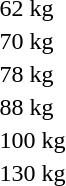<table>
<tr>
<td rowspan=2>62 kg</td>
<td rowspan=2></td>
<td rowspan=2></td>
<td></td>
</tr>
<tr>
<td></td>
</tr>
<tr>
<td rowspan=2>70 kg</td>
<td rowspan=2></td>
<td rowspan=2></td>
<td></td>
</tr>
<tr>
<td></td>
</tr>
<tr>
<td rowspan=2>78 kg</td>
<td rowspan=2></td>
<td rowspan=2></td>
<td></td>
</tr>
<tr>
<td></td>
</tr>
<tr>
<td rowspan=2>88 kg</td>
<td rowspan=2></td>
<td rowspan=2></td>
<td></td>
</tr>
<tr>
<td></td>
</tr>
<tr>
<td rowspan=2>100 kg</td>
<td rowspan=2></td>
<td rowspan=2></td>
<td></td>
</tr>
<tr>
<td></td>
</tr>
<tr>
<td rowspan=2>130 kg</td>
<td rowspan=2></td>
<td rowspan=2></td>
<td></td>
</tr>
<tr>
<td></td>
</tr>
<tr>
</tr>
</table>
